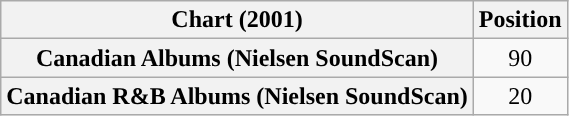<table class="wikitable plainrowheaders">
<tr>
<th scope="col">Chart (2001)</th>
<th scope="col">Position</th>
</tr>
<tr>
<th scope="row">Canadian Albums (Nielsen SoundScan)</th>
<td align="center">90</td>
</tr>
<tr>
<th scope="row">Canadian R&B Albums (Nielsen SoundScan)</th>
<td align="center">20</td>
</tr>
</table>
